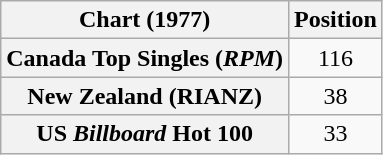<table class="wikitable sortable plainrowheaders" style="text-align:center">
<tr>
<th>Chart (1977)</th>
<th>Position</th>
</tr>
<tr>
<th scope="row">Canada Top Singles (<em>RPM</em>)</th>
<td>116</td>
</tr>
<tr>
<th scope="row">New Zealand (RIANZ)</th>
<td>38</td>
</tr>
<tr>
<th scope="row">US <em>Billboard</em> Hot 100</th>
<td>33</td>
</tr>
</table>
